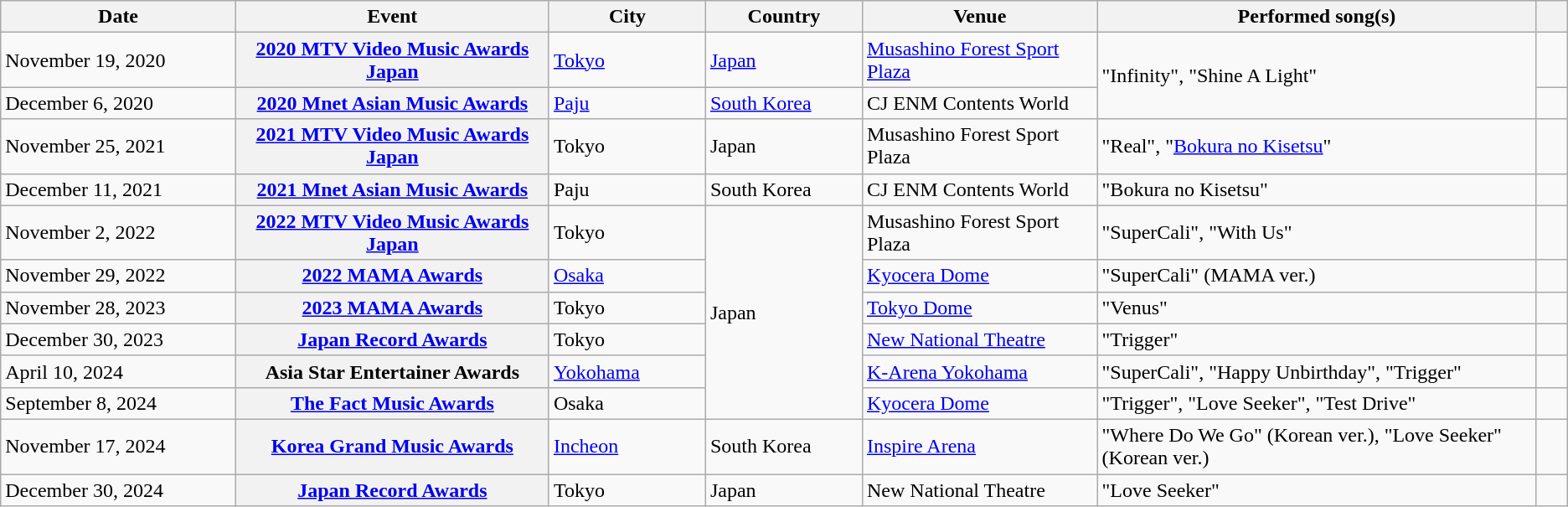<table class="wikitable sortable plainrowheaders">
<tr>
<th scope="col" style="width:15%;">Date</th>
<th scope="col" style="width:20%;">Event</th>
<th scope="col" style="width:10%;">City</th>
<th scope="col" style="width:10%;">Country</th>
<th scope="col" style="width:15%;">Venue</th>
<th scope="col">Performed song(s)</th>
<th scope="col" style="width:2%;" class="unsortable"></th>
</tr>
<tr>
<td>November 19, 2020</td>
<th scope="row"><a href='#'>2020 MTV Video Music Awards Japan</a></th>
<td><a href='#'>Tokyo</a></td>
<td><a href='#'>Japan</a></td>
<td><a href='#'>Musashino Forest Sport Plaza</a></td>
<td rowspan="2">"Infinity", "Shine A Light"</td>
<td style="text-align:center;"></td>
</tr>
<tr>
<td>December 6, 2020</td>
<th scope="row"><a href='#'>2020 Mnet Asian Music Awards</a></th>
<td><a href='#'>Paju</a></td>
<td><a href='#'>South Korea</a></td>
<td>CJ ENM Contents World</td>
<td style="text-align:center;"></td>
</tr>
<tr>
<td>November 25, 2021</td>
<th scope="row"><a href='#'>2021 MTV Video Music Awards Japan</a></th>
<td>Tokyo</td>
<td>Japan</td>
<td>Musashino Forest Sport Plaza</td>
<td>"Real", "<a href='#'>Bokura no Kisetsu</a>"</td>
<td style="text-align:center;"></td>
</tr>
<tr>
<td>December 11, 2021</td>
<th scope="row"><a href='#'>2021 Mnet Asian Music Awards</a></th>
<td>Paju</td>
<td>South Korea</td>
<td>CJ ENM Contents World</td>
<td>"Bokura no Kisetsu"</td>
<td style="text-align:center;"></td>
</tr>
<tr>
<td>November 2, 2022</td>
<th scope="row"><a href='#'>2022 MTV Video Music Awards Japan</a></th>
<td>Tokyo</td>
<td rowspan=6>Japan</td>
<td>Musashino Forest Sport Plaza</td>
<td>"SuperCali", "With Us"</td>
<td style="text-align:center;"></td>
</tr>
<tr>
<td>November 29, 2022</td>
<th scope="row"><a href='#'>2022 MAMA Awards</a></th>
<td><a href='#'>Osaka</a></td>
<td><a href='#'>Kyocera Dome</a></td>
<td>"SuperCali" (MAMA ver.)</td>
<td style="text-align:center;"></td>
</tr>
<tr>
<td>November 28, 2023</td>
<th scope="row"><a href='#'>2023 MAMA Awards</a></th>
<td>Tokyo</td>
<td><a href='#'>Tokyo Dome</a></td>
<td>"Venus"</td>
<td style="text-align:center;"></td>
</tr>
<tr>
<td>December 30, 2023</td>
<th scope="row"><a href='#'>Japan Record Awards</a></th>
<td>Tokyo</td>
<td><a href='#'>New National Theatre</a></td>
<td>"Trigger"</td>
<td style="text-align:center;"></td>
</tr>
<tr>
<td>April 10, 2024</td>
<th scope="row">Asia Star Entertainer Awards</th>
<td><a href='#'>Yokohama</a></td>
<td><a href='#'>K-Arena Yokohama</a></td>
<td>"SuperCali", "Happy Unbirthday", "Trigger"</td>
<td style="text-align:center;"></td>
</tr>
<tr>
<td>September 8, 2024</td>
<th scope="row"><a href='#'>The Fact Music Awards</a></th>
<td>Osaka</td>
<td><a href='#'>Kyocera Dome</a></td>
<td>"Trigger", "Love Seeker", "Test Drive"</td>
<td style="text-align:center;"></td>
</tr>
<tr>
<td>November 17, 2024</td>
<th scope="row"><a href='#'>Korea Grand Music Awards</a></th>
<td><a href='#'>Incheon</a></td>
<td>South Korea</td>
<td><a href='#'>Inspire Arena</a></td>
<td>"Where Do We Go" (Korean ver.), "Love Seeker" (Korean ver.)</td>
<td style="text-align:center;"></td>
</tr>
<tr>
<td>December 30, 2024</td>
<th scope="row"><a href='#'>Japan Record Awards</a></th>
<td>Tokyo</td>
<td>Japan</td>
<td>New National Theatre</td>
<td>"Love Seeker"</td>
<td style="text-align:center;"></td>
</tr>
</table>
